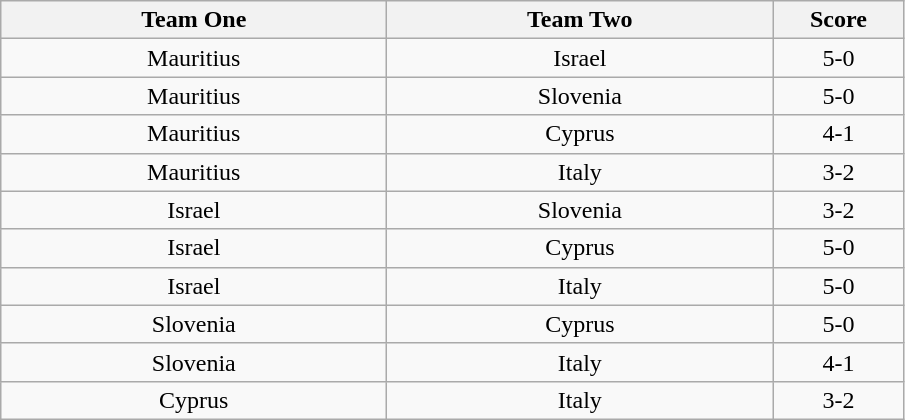<table class="wikitable" style="text-align: center">
<tr>
<th width=250>Team One</th>
<th width=250>Team Two</th>
<th width=80>Score</th>
</tr>
<tr>
<td> Mauritius</td>
<td> Israel</td>
<td>5-0</td>
</tr>
<tr>
<td> Mauritius</td>
<td> Slovenia</td>
<td>5-0</td>
</tr>
<tr>
<td> Mauritius</td>
<td> Cyprus</td>
<td>4-1</td>
</tr>
<tr>
<td> Mauritius</td>
<td> Italy</td>
<td>3-2</td>
</tr>
<tr>
<td> Israel</td>
<td> Slovenia</td>
<td>3-2</td>
</tr>
<tr>
<td> Israel</td>
<td> Cyprus</td>
<td>5-0</td>
</tr>
<tr>
<td> Israel</td>
<td> Italy</td>
<td>5-0</td>
</tr>
<tr>
<td> Slovenia</td>
<td> Cyprus</td>
<td>5-0</td>
</tr>
<tr>
<td> Slovenia</td>
<td> Italy</td>
<td>4-1</td>
</tr>
<tr>
<td> Cyprus</td>
<td> Italy</td>
<td>3-2</td>
</tr>
</table>
